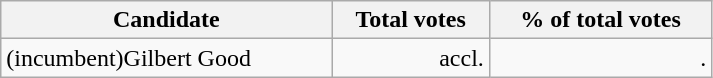<table class="wikitable" width="475">
<tr>
<th align="left">Candidate</th>
<th align="right">Total votes</th>
<th align="right">% of total votes</th>
</tr>
<tr>
<td align="left">(incumbent)Gilbert Good</td>
<td align="right">accl.</td>
<td align="right">.</td>
</tr>
</table>
